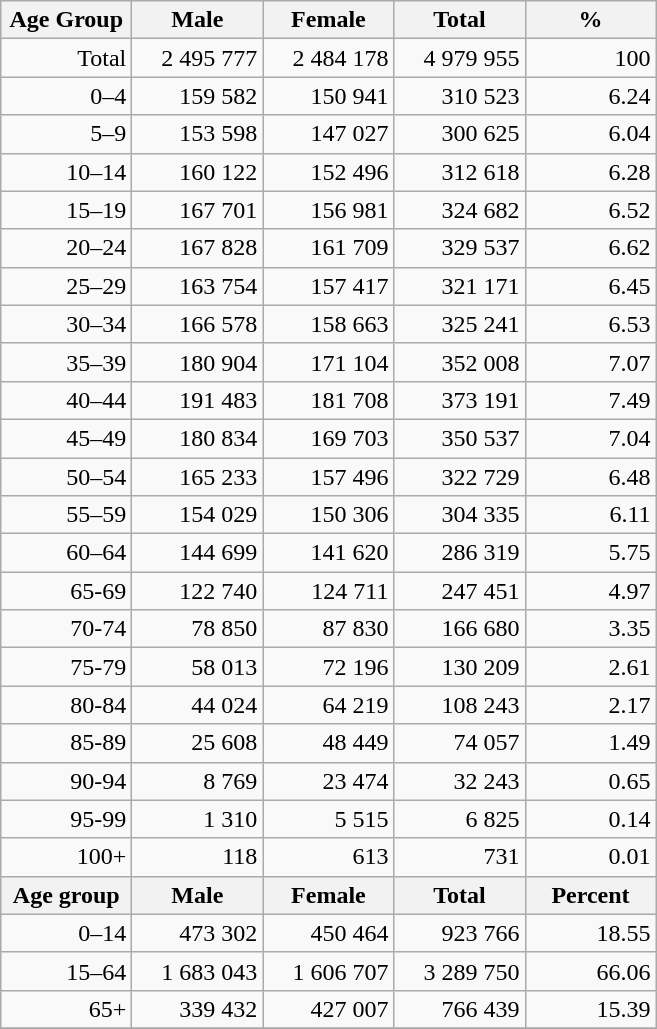<table class="wikitable">
<tr>
<th width="80pt">Age Group</th>
<th width="80pt">Male</th>
<th width="80pt">Female</th>
<th width="80pt">Total</th>
<th width="80pt">%</th>
</tr>
<tr>
<td align="right">Total</td>
<td align="right">2 495 777</td>
<td align="right">2 484 178</td>
<td align="right">4 979 955</td>
<td align="right">100</td>
</tr>
<tr>
<td align="right">0–4</td>
<td align="right">159 582</td>
<td align="right">150 941</td>
<td align="right">310 523</td>
<td align="right">6.24</td>
</tr>
<tr>
<td align="right">5–9</td>
<td align="right">153 598</td>
<td align="right">147 027</td>
<td align="right">300 625</td>
<td align="right">6.04</td>
</tr>
<tr>
<td align="right">10–14</td>
<td align="right">160 122</td>
<td align="right">152 496</td>
<td align="right">312 618</td>
<td align="right">6.28</td>
</tr>
<tr>
<td align="right">15–19</td>
<td align="right">167 701</td>
<td align="right">156 981</td>
<td align="right">324 682</td>
<td align="right">6.52</td>
</tr>
<tr>
<td align="right">20–24</td>
<td align="right">167 828</td>
<td align="right">161 709</td>
<td align="right">329 537</td>
<td align="right">6.62</td>
</tr>
<tr>
<td align="right">25–29</td>
<td align="right">163 754</td>
<td align="right">157 417</td>
<td align="right">321 171</td>
<td align="right">6.45</td>
</tr>
<tr>
<td align="right">30–34</td>
<td align="right">166 578</td>
<td align="right">158 663</td>
<td align="right">325 241</td>
<td align="right">6.53</td>
</tr>
<tr>
<td align="right">35–39</td>
<td align="right">180 904</td>
<td align="right">171 104</td>
<td align="right">352 008</td>
<td align="right">7.07</td>
</tr>
<tr>
<td align="right">40–44</td>
<td align="right">191 483</td>
<td align="right">181 708</td>
<td align="right">373 191</td>
<td align="right">7.49</td>
</tr>
<tr>
<td align="right">45–49</td>
<td align="right">180 834</td>
<td align="right">169 703</td>
<td align="right">350 537</td>
<td align="right">7.04</td>
</tr>
<tr>
<td align="right">50–54</td>
<td align="right">165 233</td>
<td align="right">157 496</td>
<td align="right">322 729</td>
<td align="right">6.48</td>
</tr>
<tr>
<td align="right">55–59</td>
<td align="right">154 029</td>
<td align="right">150 306</td>
<td align="right">304 335</td>
<td align="right">6.11</td>
</tr>
<tr>
<td align="right">60–64</td>
<td align="right">144 699</td>
<td align="right">141 620</td>
<td align="right">286 319</td>
<td align="right">5.75</td>
</tr>
<tr>
<td align="right">65-69</td>
<td align="right">122 740</td>
<td align="right">124 711</td>
<td align="right">247 451</td>
<td align="right">4.97</td>
</tr>
<tr>
<td align="right">70-74</td>
<td align="right">78 850</td>
<td align="right">87 830</td>
<td align="right">166 680</td>
<td align="right">3.35</td>
</tr>
<tr>
<td align="right">75-79</td>
<td align="right">58 013</td>
<td align="right">72 196</td>
<td align="right">130 209</td>
<td align="right">2.61</td>
</tr>
<tr>
<td align="right">80-84</td>
<td align="right">44 024</td>
<td align="right">64 219</td>
<td align="right">108 243</td>
<td align="right">2.17</td>
</tr>
<tr>
<td align="right">85-89</td>
<td align="right">25 608</td>
<td align="right">48 449</td>
<td align="right">74 057</td>
<td align="right">1.49</td>
</tr>
<tr>
<td align="right">90-94</td>
<td align="right">8 769</td>
<td align="right">23 474</td>
<td align="right">32 243</td>
<td align="right">0.65</td>
</tr>
<tr>
<td align="right">95-99</td>
<td align="right">1 310</td>
<td align="right">5 515</td>
<td align="right">6 825</td>
<td align="right">0.14</td>
</tr>
<tr>
<td align="right">100+</td>
<td align="right">118</td>
<td align="right">613</td>
<td align="right">731</td>
<td align="right">0.01</td>
</tr>
<tr>
<th width="50">Age group</th>
<th width="80pt">Male</th>
<th width="80">Female</th>
<th width="80">Total</th>
<th width="50">Percent</th>
</tr>
<tr>
<td align="right">0–14</td>
<td align="right">473 302</td>
<td align="right">450 464</td>
<td align="right">923 766</td>
<td align="right">18.55</td>
</tr>
<tr>
<td align="right">15–64</td>
<td align="right">1 683 043</td>
<td align="right">1 606 707</td>
<td align="right">3 289 750</td>
<td align="right">66.06</td>
</tr>
<tr>
<td align="right">65+</td>
<td align="right">339 432</td>
<td align="right">427 007</td>
<td align="right">766 439</td>
<td align="right">15.39</td>
</tr>
<tr>
</tr>
</table>
